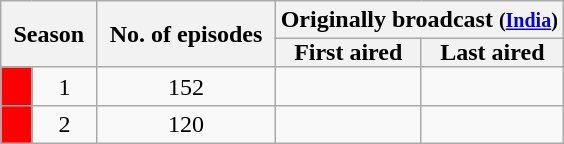<table class="wikitable" style="text-align:center">
<tr>
<th style="padding: 0 8px" colspan="2" rowspan="2">Season</th>
<th style="padding: 0 8px" rowspan="2">No. of episodes</th>
<th colspan="2">Originally broadcast <small>(<a href='#'>India</a>)</small></th>
</tr>
<tr>
<th style="padding: 0 8px">First aired</th>
<th style="padding: 0 8px">Last aired</th>
</tr>
<tr>
<td style="background:#FF0000"></td>
<td align="center">1</td>
<td align="center">152</td>
<td align="center"></td>
<td align="center"></td>
</tr>
<tr>
<td style="background:#FF0000"></td>
<td align="center">2</td>
<td align="center">120</td>
<td align="center"></td>
<td align="center"></td>
</tr>
</table>
